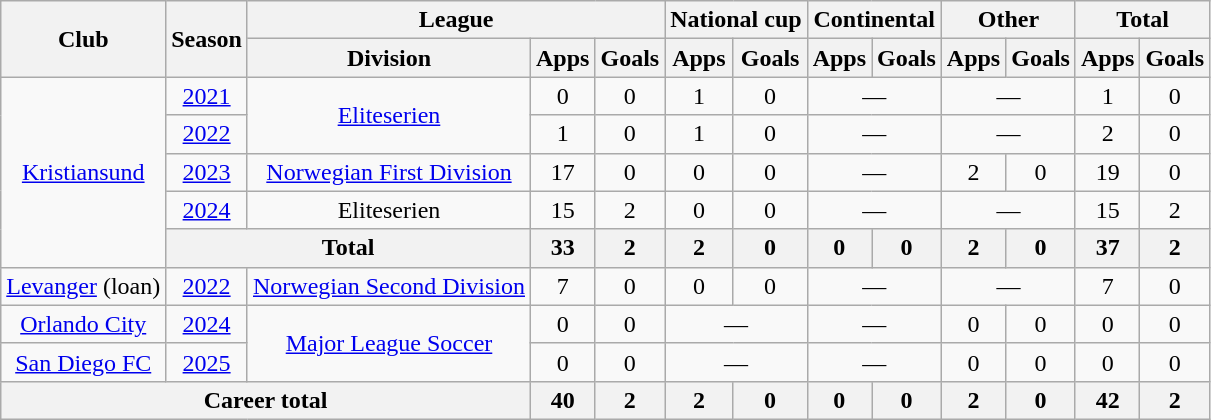<table class="wikitable" style="text-align: center">
<tr>
<th rowspan="2">Club</th>
<th rowspan="2">Season</th>
<th colspan="3">League</th>
<th colspan="2">National cup</th>
<th colspan="2">Continental</th>
<th colspan="2">Other</th>
<th colspan="2">Total</th>
</tr>
<tr>
<th>Division</th>
<th>Apps</th>
<th>Goals</th>
<th>Apps</th>
<th>Goals</th>
<th>Apps</th>
<th>Goals</th>
<th>Apps</th>
<th>Goals</th>
<th>Apps</th>
<th>Goals</th>
</tr>
<tr>
<td rowspan="5"><a href='#'>Kristiansund</a></td>
<td><a href='#'>2021</a></td>
<td rowspan="2"><a href='#'>Eliteserien</a></td>
<td>0</td>
<td>0</td>
<td>1</td>
<td>0</td>
<td colspan="2">—</td>
<td colspan="2">—</td>
<td>1</td>
<td>0</td>
</tr>
<tr>
<td><a href='#'>2022</a></td>
<td>1</td>
<td>0</td>
<td>1</td>
<td>0</td>
<td colspan="2">—</td>
<td colspan="2">—</td>
<td>2</td>
<td>0</td>
</tr>
<tr>
<td><a href='#'>2023</a></td>
<td><a href='#'>Norwegian First Division</a></td>
<td>17</td>
<td>0</td>
<td>0</td>
<td>0</td>
<td colspan="2">—</td>
<td>2</td>
<td>0</td>
<td>19</td>
<td>0</td>
</tr>
<tr>
<td><a href='#'>2024</a></td>
<td>Eliteserien</td>
<td>15</td>
<td>2</td>
<td>0</td>
<td>0</td>
<td colspan="2">—</td>
<td colspan="2">—</td>
<td>15</td>
<td>2</td>
</tr>
<tr>
<th colspan="2">Total</th>
<th>33</th>
<th>2</th>
<th>2</th>
<th>0</th>
<th>0</th>
<th>0</th>
<th>2</th>
<th>0</th>
<th>37</th>
<th>2</th>
</tr>
<tr>
<td><a href='#'>Levanger</a> (loan)</td>
<td><a href='#'>2022</a></td>
<td><a href='#'>Norwegian Second Division</a></td>
<td>7</td>
<td>0</td>
<td>0</td>
<td>0</td>
<td colspan="2">—</td>
<td colspan="2">—</td>
<td>7</td>
<td>0</td>
</tr>
<tr>
<td><a href='#'>Orlando City</a></td>
<td><a href='#'>2024</a></td>
<td rowspan="2"><a href='#'>Major League Soccer</a></td>
<td>0</td>
<td>0</td>
<td colspan="2">—</td>
<td colspan="2">—</td>
<td>0</td>
<td>0</td>
<td>0</td>
<td>0</td>
</tr>
<tr>
<td><a href='#'>San Diego FC</a></td>
<td><a href='#'>2025</a></td>
<td>0</td>
<td>0</td>
<td colspan="2">—</td>
<td colspan="2">—</td>
<td>0</td>
<td>0</td>
<td>0</td>
<td>0</td>
</tr>
<tr>
<th colspan="3">Career total</th>
<th>40</th>
<th>2</th>
<th>2</th>
<th>0</th>
<th>0</th>
<th>0</th>
<th>2</th>
<th>0</th>
<th>42</th>
<th>2</th>
</tr>
</table>
